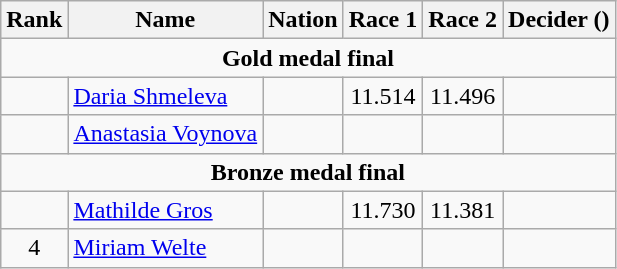<table class="wikitable" style="text-align:center">
<tr>
<th>Rank</th>
<th>Name</th>
<th>Nation</th>
<th>Race 1</th>
<th>Race 2</th>
<th>Decider ()</th>
</tr>
<tr>
<td colspan="6"><strong>Gold medal final</strong></td>
</tr>
<tr>
<td></td>
<td align=left><a href='#'>Daria Shmeleva</a></td>
<td align=left></td>
<td>11.514</td>
<td>11.496</td>
<td></td>
</tr>
<tr>
<td></td>
<td align=left><a href='#'>Anastasia Voynova</a></td>
<td align=left></td>
<td></td>
<td></td>
<td></td>
</tr>
<tr>
<td colspan=6><strong>Bronze medal final</strong></td>
</tr>
<tr>
<td></td>
<td align=left><a href='#'>Mathilde Gros</a></td>
<td align=left></td>
<td>11.730</td>
<td>11.381</td>
<td></td>
</tr>
<tr>
<td>4</td>
<td align=left><a href='#'>Miriam Welte</a></td>
<td align=left></td>
<td></td>
<td></td>
<td></td>
</tr>
</table>
